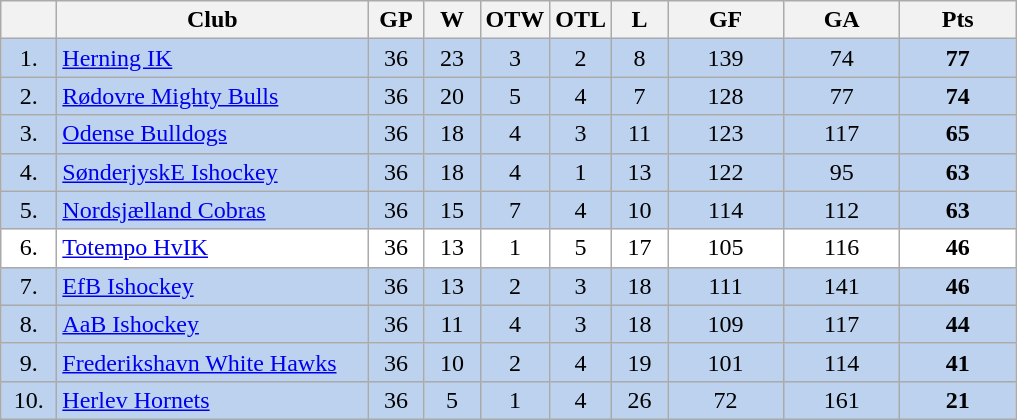<table class="wikitable">
<tr>
<th width="30"></th>
<th width="200">Club</th>
<th width="30">GP</th>
<th width="30">W</th>
<th width="30">OTW</th>
<th width="30">OTL</th>
<th width="30">L</th>
<th width="70">GF</th>
<th width="70">GA</th>
<th width="70">Pts</th>
</tr>
<tr bgcolor="#BCD2EE" align="center">
<td>1.</td>
<td align="left"><a href='#'>Herning IK</a></td>
<td>36</td>
<td>23</td>
<td>3</td>
<td>2</td>
<td>8</td>
<td>139</td>
<td>74</td>
<td><strong>77</strong></td>
</tr>
<tr bgcolor="#BCD2EE" align="center">
<td>2.</td>
<td align="left"><a href='#'>Rødovre Mighty Bulls</a></td>
<td>36</td>
<td>20</td>
<td>5</td>
<td>4</td>
<td>7</td>
<td>128</td>
<td>77</td>
<td><strong>74</strong></td>
</tr>
<tr bgcolor="#BCD2EE" align="center">
<td>3.</td>
<td align="left"><a href='#'>Odense Bulldogs</a></td>
<td>36</td>
<td>18</td>
<td>4</td>
<td>3</td>
<td>11</td>
<td>123</td>
<td>117</td>
<td><strong>65</strong></td>
</tr>
<tr bgcolor="#BCD2EE" align="center">
<td>4.</td>
<td align="left"><a href='#'>SønderjyskE Ishockey</a></td>
<td>36</td>
<td>18</td>
<td>4</td>
<td>1</td>
<td>13</td>
<td>122</td>
<td>95</td>
<td><strong>63</strong></td>
</tr>
<tr bgcolor="#BCD2EE" align="center">
<td>5.</td>
<td align="left"><a href='#'>Nordsjælland Cobras</a></td>
<td>36</td>
<td>15</td>
<td>7</td>
<td>4</td>
<td>10</td>
<td>114</td>
<td>112</td>
<td><strong>63</strong></td>
</tr>
<tr bgcolor="#FFFFFF" align="center">
<td>6.</td>
<td align="left"><a href='#'>Totempo HvIK</a></td>
<td>36</td>
<td>13</td>
<td>1</td>
<td>5</td>
<td>17</td>
<td>105</td>
<td>116</td>
<td><strong>46</strong></td>
</tr>
<tr bgcolor="#BCD2EE" align="center">
<td>7.</td>
<td align="left"><a href='#'>EfB Ishockey</a></td>
<td>36</td>
<td>13</td>
<td>2</td>
<td>3</td>
<td>18</td>
<td>111</td>
<td>141</td>
<td><strong>46</strong></td>
</tr>
<tr bgcolor="#BCD2EE" align="center">
<td>8.</td>
<td align="left"><a href='#'>AaB Ishockey</a></td>
<td>36</td>
<td>11</td>
<td>4</td>
<td>3</td>
<td>18</td>
<td>109</td>
<td>117</td>
<td><strong>44</strong></td>
</tr>
<tr bgcolor="#BCD2EE" align="center">
<td>9.</td>
<td align="left"><a href='#'>Frederikshavn White Hawks</a></td>
<td>36</td>
<td>10</td>
<td>2</td>
<td>4</td>
<td>19</td>
<td>101</td>
<td>114</td>
<td><strong>41</strong></td>
</tr>
<tr bgcolor="#BCD2EE" align="center">
<td>10.</td>
<td align="left"><a href='#'>Herlev Hornets</a></td>
<td>36</td>
<td>5</td>
<td>1</td>
<td>4</td>
<td>26</td>
<td>72</td>
<td>161</td>
<td><strong>21</strong></td>
</tr>
</table>
